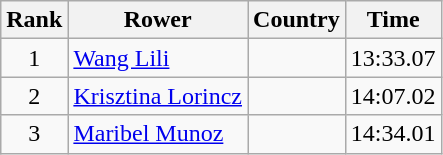<table class="wikitable" style="text-align:center">
<tr>
<th>Rank</th>
<th>Rower</th>
<th>Country</th>
<th>Time</th>
</tr>
<tr>
<td>1</td>
<td align="left"><a href='#'>Wang Lili</a></td>
<td align="left"></td>
<td>13:33.07</td>
</tr>
<tr>
<td>2</td>
<td align="left"><a href='#'>Krisztina Lorincz</a></td>
<td align="left"></td>
<td>14:07.02</td>
</tr>
<tr>
<td>3</td>
<td align="left"><a href='#'>Maribel Munoz</a></td>
<td align="left"></td>
<td>14:34.01</td>
</tr>
</table>
